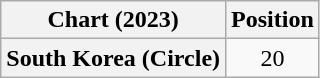<table class="wikitable plainrowheaders" style="text-align:center">
<tr>
<th scope="col">Chart (2023)</th>
<th scope="col">Position</th>
</tr>
<tr>
<th scope="row">South Korea (Circle)</th>
<td>20</td>
</tr>
</table>
